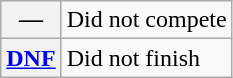<table class="wikitable">
<tr>
<th scope="row">—</th>
<td>Did not compete</td>
</tr>
<tr>
<th scope="row"><a href='#'>DNF</a></th>
<td>Did not finish</td>
</tr>
</table>
